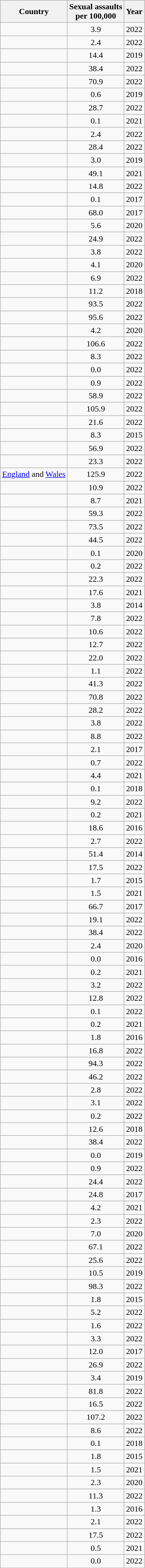<table class="wikitable sortable sticky-header col1left" style="text-align:center;">
<tr>
<th>Country</th>
<th>Sexual assaults<br>per 100,000</th>
<th>Year</th>
</tr>
<tr>
<td></td>
<td>3.9</td>
<td>2022</td>
</tr>
<tr>
<td></td>
<td>2.4</td>
<td>2022</td>
</tr>
<tr>
<td></td>
<td>14.4</td>
<td>2019</td>
</tr>
<tr>
<td></td>
<td>38.4</td>
<td>2022</td>
</tr>
<tr>
<td></td>
<td>70.9</td>
<td>2022</td>
</tr>
<tr>
<td></td>
<td>0.6</td>
<td>2019</td>
</tr>
<tr>
<td></td>
<td>28.7</td>
<td>2022</td>
</tr>
<tr>
<td></td>
<td>0.1</td>
<td>2021</td>
</tr>
<tr>
<td></td>
<td>2.4</td>
<td>2022</td>
</tr>
<tr>
<td></td>
<td>28.4</td>
<td>2022</td>
</tr>
<tr>
<td></td>
<td>3.0</td>
<td>2019</td>
</tr>
<tr>
<td></td>
<td>49.1</td>
<td>2021</td>
</tr>
<tr>
<td></td>
<td>14.8</td>
<td>2022</td>
</tr>
<tr>
<td></td>
<td>0.1</td>
<td>2017</td>
</tr>
<tr>
<td></td>
<td>68.0</td>
<td>2017</td>
</tr>
<tr>
<td></td>
<td>5.6</td>
<td>2020</td>
</tr>
<tr>
<td></td>
<td>24.9</td>
<td>2022</td>
</tr>
<tr>
<td></td>
<td>3.8</td>
<td>2022</td>
</tr>
<tr>
<td></td>
<td>4.1</td>
<td>2020</td>
</tr>
<tr>
<td></td>
<td>6.9</td>
<td>2022</td>
</tr>
<tr>
<td></td>
<td>11.2</td>
<td>2018</td>
</tr>
<tr>
<td></td>
<td>93.5</td>
<td>2022</td>
</tr>
<tr>
<td></td>
<td>95.6</td>
<td>2022</td>
</tr>
<tr>
<td></td>
<td>4.2</td>
<td>2020</td>
</tr>
<tr>
<td></td>
<td>106.6</td>
<td>2022</td>
</tr>
<tr>
<td></td>
<td>8.3</td>
<td>2022</td>
</tr>
<tr>
<td></td>
<td>0.0</td>
<td>2022</td>
</tr>
<tr>
<td></td>
<td>0.9</td>
<td>2022</td>
</tr>
<tr>
<td></td>
<td>58.9</td>
<td>2022</td>
</tr>
<tr>
<td></td>
<td>105.9</td>
<td>2022</td>
</tr>
<tr>
<td></td>
<td>21.6</td>
<td>2022</td>
</tr>
<tr>
<td></td>
<td>8.3</td>
<td>2015</td>
</tr>
<tr>
<td></td>
<td>56.9</td>
<td>2022</td>
</tr>
<tr>
<td></td>
<td>23.3</td>
<td>2022</td>
</tr>
<tr>
<td> <a href='#'>England</a> and  <a href='#'>Wales</a></td>
<td>125.9</td>
<td>2022</td>
</tr>
<tr>
<td></td>
<td>10.9</td>
<td>2022</td>
</tr>
<tr>
<td></td>
<td>8.7</td>
<td>2021</td>
</tr>
<tr>
<td></td>
<td>59.3</td>
<td>2022</td>
</tr>
<tr>
<td></td>
<td>73.5</td>
<td>2022</td>
</tr>
<tr>
<td></td>
<td>44.5</td>
<td>2022</td>
</tr>
<tr>
<td></td>
<td>0.1</td>
<td>2020</td>
</tr>
<tr>
<td></td>
<td>0.2</td>
<td>2022</td>
</tr>
<tr>
<td></td>
<td>22.3</td>
<td>2022</td>
</tr>
<tr>
<td></td>
<td>17.6</td>
<td>2021</td>
</tr>
<tr>
<td></td>
<td>3.8</td>
<td>2014</td>
</tr>
<tr>
<td></td>
<td>7.8</td>
<td>2022</td>
</tr>
<tr>
<td></td>
<td>10.6</td>
<td>2022</td>
</tr>
<tr>
<td></td>
<td>12.7</td>
<td>2022</td>
</tr>
<tr>
<td></td>
<td>22.0</td>
<td>2022</td>
</tr>
<tr>
<td></td>
<td>1.1</td>
<td>2022</td>
</tr>
<tr>
<td></td>
<td>41.3</td>
<td>2022</td>
</tr>
<tr>
<td></td>
<td>70.8</td>
<td>2022</td>
</tr>
<tr>
<td></td>
<td>28.2</td>
<td>2022</td>
</tr>
<tr>
<td></td>
<td>3.8</td>
<td>2022</td>
</tr>
<tr>
<td></td>
<td>8.8</td>
<td>2022</td>
</tr>
<tr>
<td></td>
<td>2.1</td>
<td>2017</td>
</tr>
<tr>
<td></td>
<td>0.7</td>
<td>2022</td>
</tr>
<tr>
<td></td>
<td>4.4</td>
<td>2021</td>
</tr>
<tr>
<td></td>
<td>0.1</td>
<td>2018</td>
</tr>
<tr>
<td></td>
<td>9.2</td>
<td>2022</td>
</tr>
<tr>
<td></td>
<td>0.2</td>
<td>2021</td>
</tr>
<tr>
<td></td>
<td>18.6</td>
<td>2016</td>
</tr>
<tr>
<td></td>
<td>2.7</td>
<td>2022</td>
</tr>
<tr>
<td></td>
<td>51.4</td>
<td>2014</td>
</tr>
<tr>
<td></td>
<td>17.5</td>
<td>2022</td>
</tr>
<tr>
<td></td>
<td>1.7</td>
<td>2015</td>
</tr>
<tr>
<td></td>
<td>1.5</td>
<td>2021</td>
</tr>
<tr>
<td></td>
<td>66.7</td>
<td>2017</td>
</tr>
<tr>
<td></td>
<td>19.1</td>
<td>2022</td>
</tr>
<tr>
<td></td>
<td>38.4</td>
<td>2022</td>
</tr>
<tr>
<td></td>
<td>2.4</td>
<td>2020</td>
</tr>
<tr>
<td></td>
<td>0.0</td>
<td>2016</td>
</tr>
<tr>
<td></td>
<td>0.2</td>
<td>2021</td>
</tr>
<tr>
<td></td>
<td>3.2</td>
<td>2022</td>
</tr>
<tr>
<td></td>
<td>12.8</td>
<td>2022</td>
</tr>
<tr>
<td></td>
<td>0.1</td>
<td>2022</td>
</tr>
<tr>
<td></td>
<td>0.2</td>
<td>2021</td>
</tr>
<tr>
<td></td>
<td>1.8</td>
<td>2016</td>
</tr>
<tr>
<td></td>
<td>16.8</td>
<td>2022</td>
</tr>
<tr>
<td></td>
<td>94.3</td>
<td>2022</td>
</tr>
<tr>
<td></td>
<td>46.2</td>
<td>2022</td>
</tr>
<tr>
<td></td>
<td>2.8</td>
<td>2022</td>
</tr>
<tr>
<td></td>
<td>3.1</td>
<td>2022</td>
</tr>
<tr>
<td></td>
<td>0.2</td>
<td>2022</td>
</tr>
<tr>
<td></td>
<td>12.6</td>
<td>2018</td>
</tr>
<tr>
<td></td>
<td>38.4</td>
<td>2022</td>
</tr>
<tr>
<td></td>
<td>0.0</td>
<td>2019</td>
</tr>
<tr>
<td></td>
<td>0.9</td>
<td>2022</td>
</tr>
<tr>
<td></td>
<td>24.4</td>
<td>2022</td>
</tr>
<tr>
<td></td>
<td>24.8</td>
<td>2017</td>
</tr>
<tr>
<td></td>
<td>4.2</td>
<td>2021</td>
</tr>
<tr>
<td></td>
<td>2.3</td>
<td>2022</td>
</tr>
<tr>
<td></td>
<td>7.0</td>
<td>2020</td>
</tr>
<tr>
<td></td>
<td>67.1</td>
<td>2022</td>
</tr>
<tr>
<td></td>
<td>25.6</td>
<td>2022</td>
</tr>
<tr>
<td></td>
<td>10.5</td>
<td>2019</td>
</tr>
<tr>
<td></td>
<td>98.3</td>
<td>2022</td>
</tr>
<tr>
<td></td>
<td>1.8</td>
<td>2015</td>
</tr>
<tr>
<td></td>
<td>5.2</td>
<td>2022</td>
</tr>
<tr>
<td></td>
<td>1.6</td>
<td>2022</td>
</tr>
<tr>
<td></td>
<td>3.3</td>
<td>2022</td>
</tr>
<tr>
<td></td>
<td>12.0</td>
<td>2017</td>
</tr>
<tr>
<td></td>
<td>26.9</td>
<td>2022</td>
</tr>
<tr>
<td></td>
<td>3.4</td>
<td>2019</td>
</tr>
<tr>
<td></td>
<td>81.8</td>
<td>2022</td>
</tr>
<tr>
<td></td>
<td>16.5</td>
<td>2022</td>
</tr>
<tr>
<td></td>
<td>107.2</td>
<td>2022</td>
</tr>
<tr>
<td></td>
<td>8.6</td>
<td>2022</td>
</tr>
<tr>
<td></td>
<td>0.1</td>
<td>2018</td>
</tr>
<tr>
<td></td>
<td>1.8</td>
<td>2015</td>
</tr>
<tr>
<td></td>
<td>1.5</td>
<td>2021</td>
</tr>
<tr>
<td></td>
<td>2.3</td>
<td>2020</td>
</tr>
<tr>
<td></td>
<td>11.3</td>
<td>2022</td>
</tr>
<tr>
<td></td>
<td>1.3</td>
<td>2016</td>
</tr>
<tr>
<td></td>
<td>2.1</td>
<td>2022</td>
</tr>
<tr>
<td></td>
<td>17.5</td>
<td>2022</td>
</tr>
<tr>
<td></td>
<td>0.5</td>
<td>2021</td>
</tr>
<tr>
<td></td>
<td>0.0</td>
<td>2022</td>
</tr>
</table>
